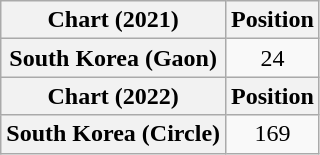<table class="wikitable plainrowheaders" style="text-align:center">
<tr>
<th scope="col">Chart (2021)</th>
<th scope="col">Position</th>
</tr>
<tr>
<th scope="row">South Korea (Gaon)</th>
<td>24</td>
</tr>
<tr>
<th scope="col">Chart (2022)</th>
<th scope="col">Position</th>
</tr>
<tr>
<th scope="row">South Korea (Circle)</th>
<td>169</td>
</tr>
</table>
